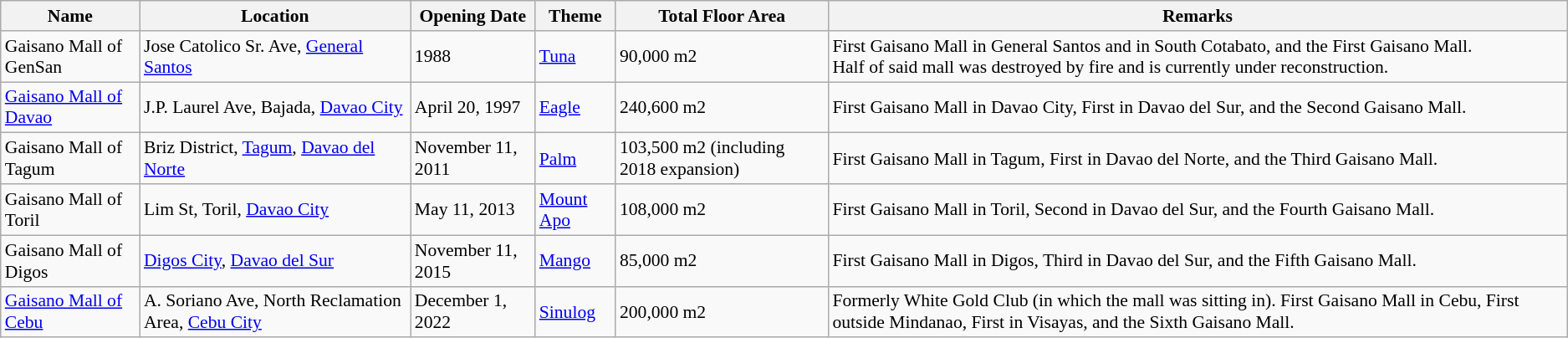<table class="wikitable sortable" style="font-size:90%;">
<tr>
<th>Name</th>
<th>Location</th>
<th>Opening Date</th>
<th>Theme</th>
<th>Total Floor Area</th>
<th>Remarks</th>
</tr>
<tr>
<td>Gaisano Mall of GenSan</td>
<td>Jose Catolico Sr. Ave, <a href='#'>General Santos</a></td>
<td>1988</td>
<td><a href='#'>Tuna</a></td>
<td>90,000 m2</td>
<td>First Gaisano Mall in General Santos and in South Cotabato, and the First Gaisano Mall.<br>Half of said mall was destroyed by fire and is currently under reconstruction.</td>
</tr>
<tr>
<td><a href='#'>Gaisano Mall of Davao</a></td>
<td>J.P. Laurel Ave, Bajada, <a href='#'>Davao City</a></td>
<td>April 20, 1997</td>
<td><a href='#'>Eagle</a></td>
<td>240,600 m2</td>
<td>First Gaisano Mall in Davao City, First in Davao del Sur, and the Second Gaisano Mall.</td>
</tr>
<tr>
<td>Gaisano Mall of Tagum</td>
<td>Briz District, <a href='#'>Tagum</a>, <a href='#'>Davao del Norte</a></td>
<td>November 11, 2011</td>
<td><a href='#'>Palm</a></td>
<td>103,500 m2 (including 2018 expansion)</td>
<td>First Gaisano Mall in Tagum, First in Davao del Norte, and the Third Gaisano Mall.</td>
</tr>
<tr>
<td>Gaisano Mall of Toril</td>
<td>Lim St, Toril, <a href='#'>Davao City</a></td>
<td>May 11, 2013</td>
<td><a href='#'>Mount Apo</a></td>
<td>108,000 m2</td>
<td>First Gaisano Mall in Toril, Second in Davao del Sur, and the Fourth Gaisano Mall.</td>
</tr>
<tr>
<td>Gaisano Mall of Digos</td>
<td><a href='#'>Digos City</a>, <a href='#'>Davao del Sur</a></td>
<td>November 11, 2015</td>
<td><a href='#'>Mango</a></td>
<td>85,000 m2</td>
<td>First Gaisano Mall in Digos, Third in Davao del Sur, and the Fifth Gaisano Mall.</td>
</tr>
<tr>
<td><a href='#'>Gaisano Mall of Cebu</a></td>
<td>A. Soriano Ave, North Reclamation Area, <a href='#'>Cebu City</a></td>
<td>December 1, 2022</td>
<td><a href='#'>Sinulog</a></td>
<td>200,000 m2</td>
<td>Formerly White Gold Club (in which the mall was sitting in). First Gaisano Mall in Cebu, First outside Mindanao, First in Visayas, and the Sixth Gaisano Mall.</td>
</tr>
</table>
